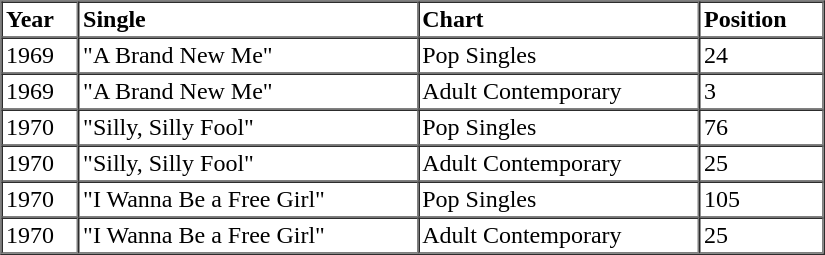<table border=1 cellspacing=0 cellpadding=2 width="550px">
<tr>
<th align="left">Year</th>
<th align="left">Single</th>
<th align="left">Chart</th>
<th align="left">Position</th>
</tr>
<tr>
<td align="left">1969</td>
<td align="left">"A Brand New Me"</td>
<td align="left">Pop Singles</td>
<td align="left">24</td>
</tr>
<tr>
<td align="left">1969</td>
<td align="left">"A Brand New Me"</td>
<td align="left">Adult Contemporary</td>
<td align="left">3</td>
</tr>
<tr>
<td align="left">1970</td>
<td align="left">"Silly, Silly Fool"</td>
<td align="left">Pop Singles</td>
<td align="left">76</td>
</tr>
<tr>
<td align="left">1970</td>
<td align="left">"Silly, Silly Fool"</td>
<td align="left">Adult Contemporary</td>
<td align="left">25</td>
</tr>
<tr>
<td align="left">1970</td>
<td align="left">"I Wanna Be a Free Girl"</td>
<td align="left">Pop Singles</td>
<td align="left">105</td>
</tr>
<tr>
<td align="left">1970</td>
<td align="left">"I Wanna Be a Free Girl"</td>
<td align="left">Adult Contemporary</td>
<td align="left">25</td>
</tr>
</table>
